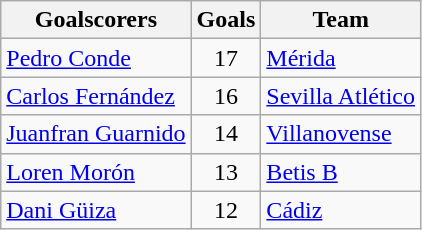<table class="wikitable sortable">
<tr>
<th>Goalscorers</th>
<th>Goals</th>
<th>Team</th>
</tr>
<tr>
<td> <a href='#'>Pedro Conde</a></td>
<td style="text-align:center;">17</td>
<td><a href='#'>Mérida</a></td>
</tr>
<tr>
<td> <a href='#'>Carlos Fernández</a></td>
<td style="text-align:center;">16</td>
<td><a href='#'>Sevilla Atlético</a></td>
</tr>
<tr>
<td> <a href='#'>Juanfran Guarnido</a></td>
<td style="text-align:center;">14</td>
<td><a href='#'>Villanovense</a></td>
</tr>
<tr>
<td> <a href='#'>Loren Morón</a></td>
<td style="text-align:center;">13</td>
<td><a href='#'>Betis B</a></td>
</tr>
<tr>
<td> <a href='#'>Dani Güiza</a></td>
<td style="text-align:center;">12</td>
<td><a href='#'>Cádiz</a></td>
</tr>
</table>
